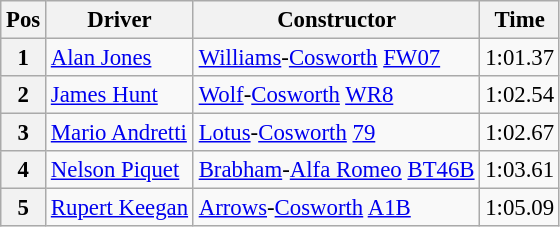<table class="wikitable" style="font-size: 95%;">
<tr>
<th>Pos</th>
<th>Driver</th>
<th>Constructor</th>
<th>Time</th>
</tr>
<tr>
<th>1</th>
<td> <a href='#'>Alan Jones</a></td>
<td><a href='#'>Williams</a>-<a href='#'>Cosworth</a> <a href='#'>FW07</a></td>
<td>1:01.37</td>
</tr>
<tr>
<th>2</th>
<td> <a href='#'>James Hunt</a></td>
<td><a href='#'>Wolf</a>-<a href='#'>Cosworth</a> <a href='#'>WR8</a></td>
<td>1:02.54</td>
</tr>
<tr>
<th>3</th>
<td> <a href='#'>Mario Andretti</a></td>
<td><a href='#'>Lotus</a>-<a href='#'>Cosworth</a> <a href='#'>79</a></td>
<td>1:02.67</td>
</tr>
<tr>
<th>4</th>
<td> <a href='#'>Nelson Piquet</a></td>
<td><a href='#'>Brabham</a>-<a href='#'>Alfa Romeo</a> <a href='#'>BT46B</a></td>
<td>1:03.61</td>
</tr>
<tr>
<th>5</th>
<td> <a href='#'>Rupert Keegan</a></td>
<td><a href='#'>Arrows</a>-<a href='#'>Cosworth</a> <a href='#'>A1B</a></td>
<td>1:05.09</td>
</tr>
</table>
